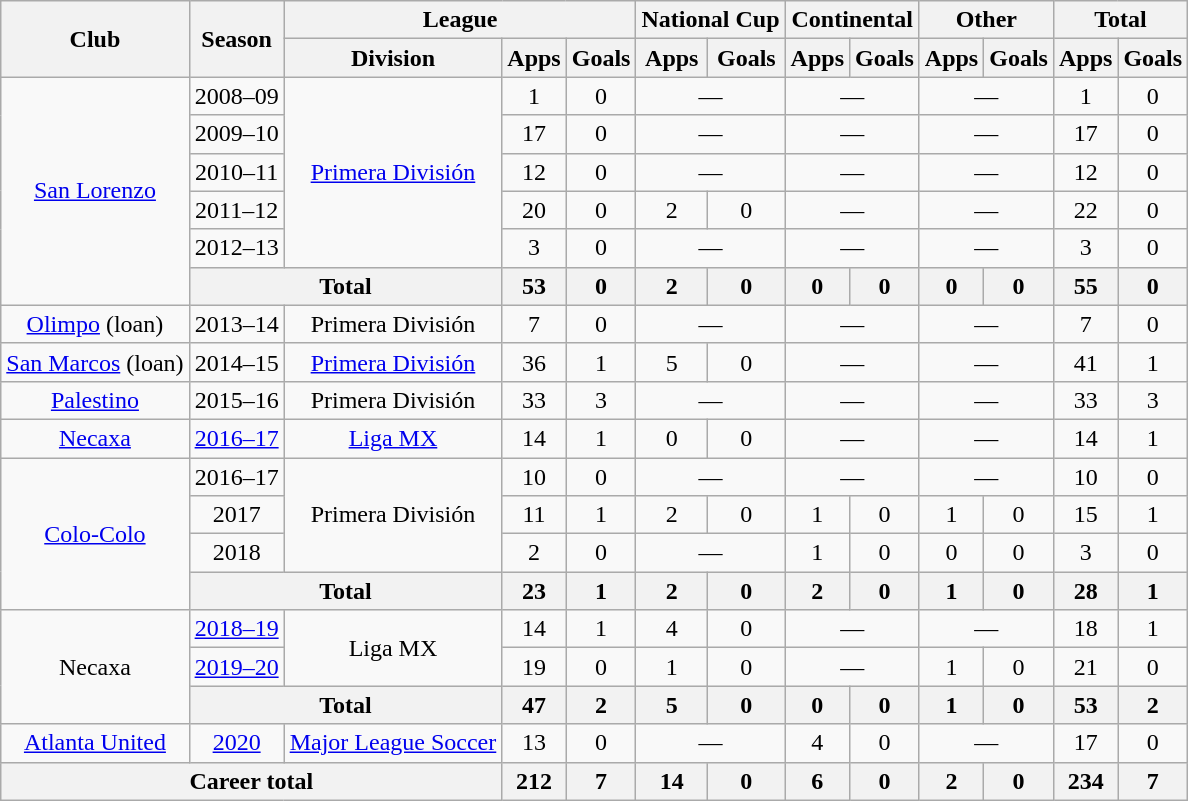<table class="wikitable" style="text-align:center">
<tr>
<th rowspan="2">Club</th>
<th rowspan="2">Season</th>
<th colspan="3">League</th>
<th colspan="2">National Cup</th>
<th colspan="2">Continental</th>
<th colspan="2">Other</th>
<th colspan="2">Total</th>
</tr>
<tr>
<th>Division</th>
<th>Apps</th>
<th>Goals</th>
<th>Apps</th>
<th>Goals</th>
<th>Apps</th>
<th>Goals</th>
<th>Apps</th>
<th>Goals</th>
<th>Apps</th>
<th>Goals</th>
</tr>
<tr>
<td rowspan="6"><a href='#'>San Lorenzo</a></td>
<td>2008–09</td>
<td rowspan="5"><a href='#'>Primera División</a></td>
<td>1</td>
<td>0</td>
<td colspan="2">—</td>
<td colspan="2">—</td>
<td colspan="2">—</td>
<td>1</td>
<td>0</td>
</tr>
<tr>
<td>2009–10</td>
<td>17</td>
<td>0</td>
<td colspan="2">—</td>
<td colspan="2">—</td>
<td colspan="2">—</td>
<td>17</td>
<td>0</td>
</tr>
<tr>
<td>2010–11</td>
<td>12</td>
<td>0</td>
<td colspan="2">—</td>
<td colspan="2">—</td>
<td colspan="2">—</td>
<td>12</td>
<td>0</td>
</tr>
<tr>
<td>2011–12</td>
<td>20</td>
<td>0</td>
<td>2</td>
<td>0</td>
<td colspan="2">—</td>
<td colspan="2">—</td>
<td>22</td>
<td>0</td>
</tr>
<tr>
<td>2012–13</td>
<td>3</td>
<td>0</td>
<td colspan="2">—</td>
<td colspan="2">—</td>
<td colspan="2">—</td>
<td>3</td>
<td>0</td>
</tr>
<tr>
<th colspan="2">Total</th>
<th>53</th>
<th>0</th>
<th>2</th>
<th>0</th>
<th>0</th>
<th>0</th>
<th>0</th>
<th>0</th>
<th>55</th>
<th>0</th>
</tr>
<tr>
<td><a href='#'>Olimpo</a> (loan)</td>
<td>2013–14</td>
<td>Primera División</td>
<td>7</td>
<td>0</td>
<td colspan="2">—</td>
<td colspan="2">—</td>
<td colspan="2">—</td>
<td>7</td>
<td>0</td>
</tr>
<tr>
<td><a href='#'>San Marcos</a> (loan)</td>
<td>2014–15</td>
<td><a href='#'>Primera División</a></td>
<td>36</td>
<td>1</td>
<td>5</td>
<td>0</td>
<td colspan="2">—</td>
<td colspan="2">—</td>
<td>41</td>
<td>1</td>
</tr>
<tr>
<td><a href='#'>Palestino</a></td>
<td>2015–16</td>
<td>Primera División</td>
<td>33</td>
<td>3</td>
<td colspan="2">—</td>
<td colspan="2">—</td>
<td colspan="2">—</td>
<td>33</td>
<td>3</td>
</tr>
<tr>
<td><a href='#'>Necaxa</a></td>
<td><a href='#'>2016–17</a></td>
<td><a href='#'>Liga MX</a></td>
<td>14</td>
<td>1</td>
<td>0</td>
<td>0</td>
<td colspan="2">—</td>
<td colspan="2">—</td>
<td>14</td>
<td>1</td>
</tr>
<tr>
<td rowspan="4"><a href='#'>Colo-Colo</a></td>
<td>2016–17</td>
<td rowspan="3">Primera División</td>
<td>10</td>
<td>0</td>
<td colspan="2">—</td>
<td colspan="2">—</td>
<td colspan="2">—</td>
<td>10</td>
<td>0</td>
</tr>
<tr>
<td>2017</td>
<td>11</td>
<td>1</td>
<td>2</td>
<td>0</td>
<td>1</td>
<td>0</td>
<td>1</td>
<td>0</td>
<td>15</td>
<td>1</td>
</tr>
<tr>
<td>2018</td>
<td>2</td>
<td>0</td>
<td colspan="2">—</td>
<td>1</td>
<td>0</td>
<td>0</td>
<td>0</td>
<td>3</td>
<td>0</td>
</tr>
<tr>
<th colspan="2">Total</th>
<th>23</th>
<th>1</th>
<th>2</th>
<th>0</th>
<th>2</th>
<th>0</th>
<th>1</th>
<th>0</th>
<th>28</th>
<th>1</th>
</tr>
<tr>
<td rowspan="3">Necaxa</td>
<td><a href='#'>2018–19</a></td>
<td rowspan="2">Liga MX</td>
<td>14</td>
<td>1</td>
<td>4</td>
<td>0</td>
<td colspan="2">—</td>
<td colspan="2">—</td>
<td>18</td>
<td>1</td>
</tr>
<tr>
<td><a href='#'>2019–20</a></td>
<td>19</td>
<td>0</td>
<td>1</td>
<td>0</td>
<td colspan="2">—</td>
<td>1</td>
<td>0</td>
<td>21</td>
<td>0</td>
</tr>
<tr>
<th colspan="2">Total</th>
<th>47</th>
<th>2</th>
<th>5</th>
<th>0</th>
<th>0</th>
<th>0</th>
<th>1</th>
<th>0</th>
<th>53</th>
<th>2</th>
</tr>
<tr>
<td><a href='#'>Atlanta United</a></td>
<td><a href='#'>2020</a></td>
<td><a href='#'>Major League Soccer</a></td>
<td>13</td>
<td>0</td>
<td colspan="2">—</td>
<td>4</td>
<td>0</td>
<td colspan="2">—</td>
<td>17</td>
<td>0</td>
</tr>
<tr>
<th colspan="3">Career total</th>
<th>212</th>
<th>7</th>
<th>14</th>
<th>0</th>
<th>6</th>
<th>0</th>
<th>2</th>
<th>0</th>
<th>234</th>
<th>7</th>
</tr>
</table>
